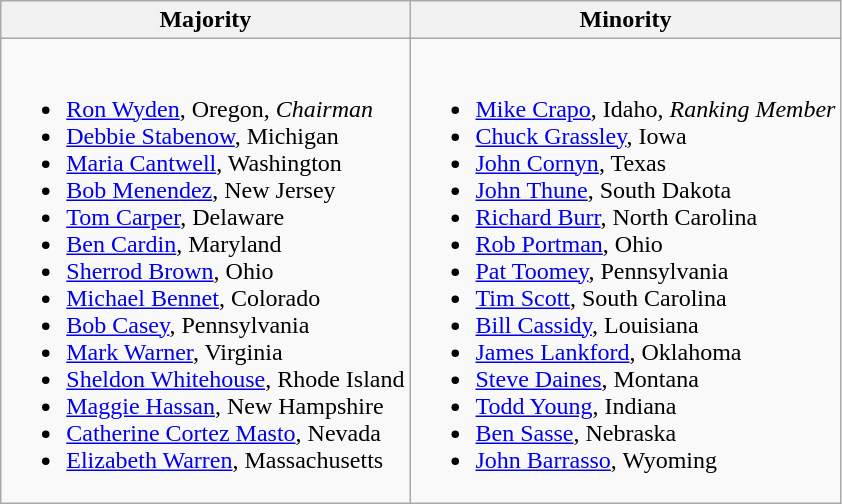<table class=wikitable>
<tr>
<th>Majority</th>
<th>Minority</th>
</tr>
<tr>
<td><br><ul><li><a href='#'>Ron Wyden</a>, Oregon, <em>Chairman</em></li><li><a href='#'>Debbie Stabenow</a>, Michigan</li><li><a href='#'>Maria Cantwell</a>, Washington</li><li><a href='#'>Bob Menendez</a>, New Jersey</li><li><a href='#'>Tom Carper</a>, Delaware</li><li><a href='#'>Ben Cardin</a>, Maryland</li><li><a href='#'>Sherrod Brown</a>, Ohio</li><li><a href='#'>Michael Bennet</a>, Colorado</li><li><a href='#'>Bob Casey</a>, Pennsylvania</li><li><a href='#'>Mark Warner</a>, Virginia</li><li><a href='#'>Sheldon Whitehouse</a>, Rhode Island</li><li><a href='#'>Maggie Hassan</a>, New Hampshire</li><li><a href='#'>Catherine Cortez Masto</a>, Nevada</li><li><a href='#'>Elizabeth Warren</a>, Massachusetts</li></ul></td>
<td><br><ul><li><a href='#'>Mike Crapo</a>, Idaho, <em>Ranking Member</em></li><li><a href='#'>Chuck Grassley</a>, Iowa</li><li><a href='#'>John Cornyn</a>, Texas</li><li><a href='#'>John Thune</a>, South Dakota</li><li><a href='#'>Richard Burr</a>, North Carolina</li><li><a href='#'>Rob Portman</a>, Ohio</li><li><a href='#'>Pat Toomey</a>, Pennsylvania</li><li><a href='#'>Tim Scott</a>, South Carolina</li><li><a href='#'>Bill Cassidy</a>, Louisiana</li><li><a href='#'>James Lankford</a>, Oklahoma</li><li><a href='#'>Steve Daines</a>, Montana</li><li><a href='#'>Todd Young</a>, Indiana</li><li><a href='#'>Ben Sasse</a>, Nebraska</li><li><a href='#'>John Barrasso</a>, Wyoming</li></ul></td>
</tr>
</table>
